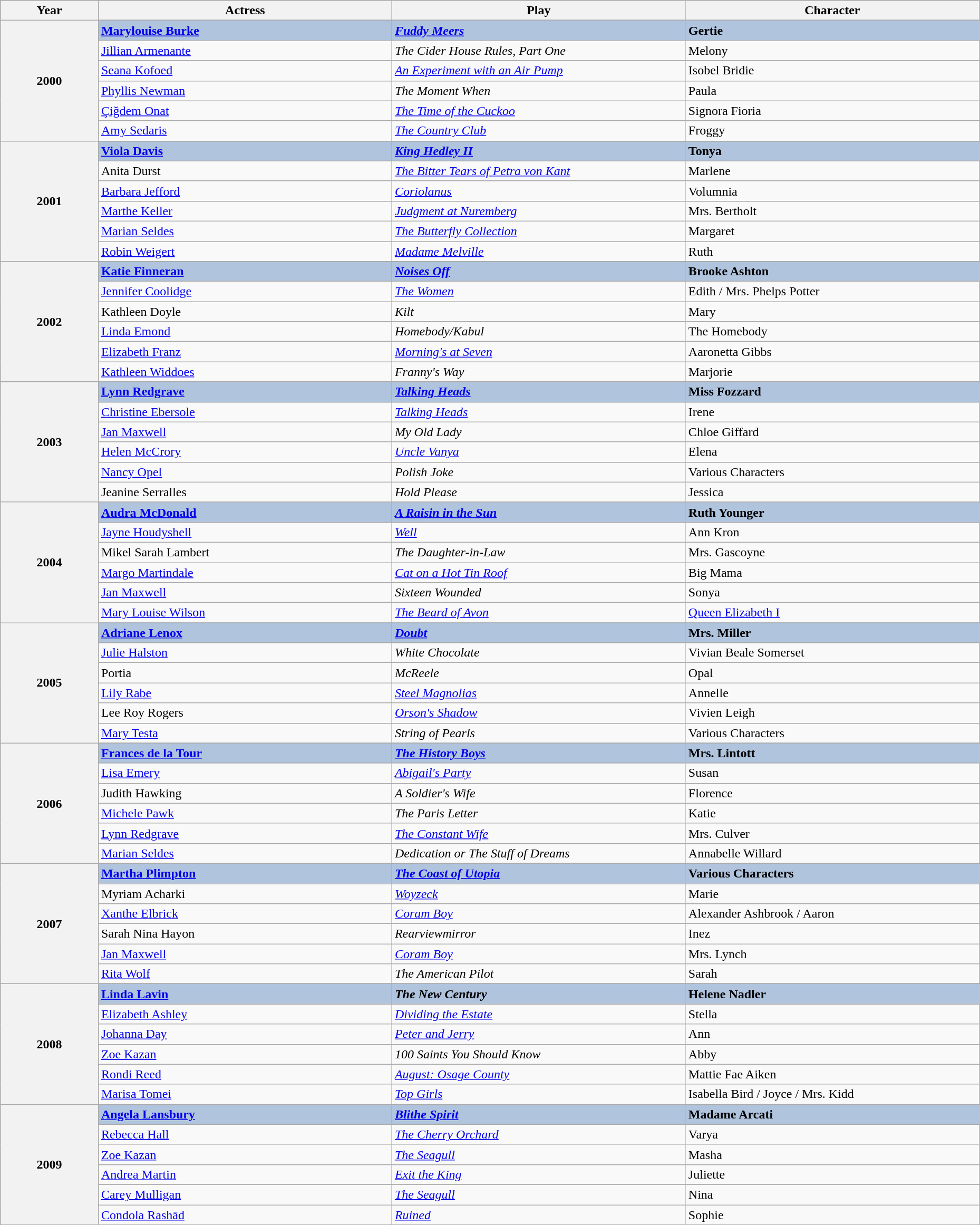<table class="wikitable" style="width:98%;">
<tr style="background:#bebebe;">
<th style="width:10%;">Year</th>
<th style="width:30%;">Actress</th>
<th style="width:30%;">Play</th>
<th style="width:30%;">Character</th>
</tr>
<tr>
<th rowspan="7">2000</th>
</tr>
<tr style="background:#B0C4DE;">
<td><strong><a href='#'>Marylouise Burke</a></strong></td>
<td><strong><em><a href='#'>Fuddy Meers</a></em></strong></td>
<td><strong>Gertie</strong></td>
</tr>
<tr>
<td><a href='#'>Jillian Armenante</a></td>
<td><em>The Cider House Rules, Part One</em></td>
<td>Melony</td>
</tr>
<tr>
<td><a href='#'>Seana Kofoed</a></td>
<td><em><a href='#'>An Experiment with an Air Pump</a></em></td>
<td>Isobel Bridie</td>
</tr>
<tr>
<td><a href='#'>Phyllis Newman</a></td>
<td><em>The Moment When</em></td>
<td>Paula</td>
</tr>
<tr>
<td><a href='#'>Çiğdem Onat</a></td>
<td><em><a href='#'>The Time of the Cuckoo</a></em></td>
<td>Signora Fioria</td>
</tr>
<tr>
<td><a href='#'>Amy Sedaris</a></td>
<td><em><a href='#'>The Country Club</a></em></td>
<td>Froggy</td>
</tr>
<tr>
<th rowspan="7">2001</th>
</tr>
<tr style="background:#B0C4DE;">
<td><strong><a href='#'>Viola Davis</a></strong></td>
<td><strong><em><a href='#'>King Hedley II</a></em></strong></td>
<td><strong>Tonya </strong></td>
</tr>
<tr>
<td>Anita Durst</td>
<td><em><a href='#'>The Bitter Tears of Petra von Kant</a></em></td>
<td>Marlene</td>
</tr>
<tr>
<td><a href='#'>Barbara Jefford</a></td>
<td><em><a href='#'>Coriolanus</a></em></td>
<td>Volumnia</td>
</tr>
<tr>
<td><a href='#'>Marthe Keller</a></td>
<td><em><a href='#'>Judgment at Nuremberg</a></em></td>
<td>Mrs. Bertholt</td>
</tr>
<tr>
<td><a href='#'>Marian Seldes</a></td>
<td><em><a href='#'>The Butterfly Collection</a></em></td>
<td>Margaret</td>
</tr>
<tr>
<td><a href='#'>Robin Weigert</a></td>
<td><em><a href='#'>Madame Melville</a></em></td>
<td>Ruth</td>
</tr>
<tr>
<th rowspan="7">2002</th>
</tr>
<tr style="background:#B0C4DE;">
<td><strong><a href='#'>Katie Finneran</a></strong></td>
<td><strong><em><a href='#'>Noises Off</a></em></strong></td>
<td><strong>Brooke Ashton </strong></td>
</tr>
<tr>
<td><a href='#'>Jennifer Coolidge</a></td>
<td><em><a href='#'>The Women</a></em></td>
<td>Edith / Mrs. Phelps Potter</td>
</tr>
<tr>
<td>Kathleen Doyle</td>
<td><em>Kilt</em></td>
<td>Mary</td>
</tr>
<tr>
<td><a href='#'>Linda Emond</a></td>
<td><em>Homebody/Kabul</em></td>
<td>The Homebody</td>
</tr>
<tr>
<td><a href='#'>Elizabeth Franz</a></td>
<td><em><a href='#'>Morning's at Seven</a></em></td>
<td>Aaronetta Gibbs</td>
</tr>
<tr>
<td><a href='#'>Kathleen Widdoes</a></td>
<td><em>Franny's Way</em></td>
<td>Marjorie</td>
</tr>
<tr>
<th rowspan="7">2003</th>
</tr>
<tr style="background:#B0C4DE;">
<td><strong><a href='#'>Lynn Redgrave</a></strong></td>
<td><strong><em><a href='#'>Talking Heads</a></em></strong></td>
<td><strong>Miss Fozzard</strong></td>
</tr>
<tr>
<td><a href='#'>Christine Ebersole</a></td>
<td><em><a href='#'>Talking Heads</a></em></td>
<td>Irene</td>
</tr>
<tr>
<td><a href='#'>Jan Maxwell</a></td>
<td><em>My Old Lady</em></td>
<td>Chloe Giffard</td>
</tr>
<tr>
<td><a href='#'>Helen McCrory</a></td>
<td><em><a href='#'>Uncle Vanya</a></em></td>
<td>Elena</td>
</tr>
<tr>
<td><a href='#'>Nancy Opel</a></td>
<td><em>Polish Joke</em></td>
<td>Various Characters</td>
</tr>
<tr>
<td>Jeanine Serralles</td>
<td><em>Hold Please</em></td>
<td>Jessica</td>
</tr>
<tr>
<th rowspan="7">2004</th>
</tr>
<tr style="background:#B0C4DE;">
<td><strong><a href='#'>Audra McDonald</a></strong></td>
<td><strong><em><a href='#'>A Raisin in the Sun</a></em></strong></td>
<td><strong>Ruth Younger </strong></td>
</tr>
<tr>
<td><a href='#'>Jayne Houdyshell</a></td>
<td><em><a href='#'>Well</a></em></td>
<td>Ann Kron</td>
</tr>
<tr>
<td>Mikel Sarah Lambert</td>
<td><em>The Daughter-in-Law</em></td>
<td>Mrs. Gascoyne</td>
</tr>
<tr>
<td><a href='#'>Margo Martindale</a></td>
<td><em><a href='#'>Cat on a Hot Tin Roof</a></em></td>
<td>Big Mama</td>
</tr>
<tr>
<td><a href='#'>Jan Maxwell</a></td>
<td><em>Sixteen Wounded</em></td>
<td>Sonya</td>
</tr>
<tr>
<td><a href='#'>Mary Louise Wilson</a></td>
<td><em><a href='#'>The Beard of Avon</a></em></td>
<td><a href='#'>Queen Elizabeth I</a></td>
</tr>
<tr>
<th rowspan="7">2005</th>
</tr>
<tr style="background:#B0C4DE;">
<td><strong><a href='#'>Adriane Lenox</a></strong></td>
<td><strong><em><a href='#'>Doubt</a></em></strong></td>
<td><strong>Mrs. Miller </strong></td>
</tr>
<tr>
<td><a href='#'>Julie Halston</a></td>
<td><em>White Chocolate</em></td>
<td>Vivian Beale Somerset</td>
</tr>
<tr>
<td>Portia</td>
<td><em>McReele</em></td>
<td>Opal</td>
</tr>
<tr>
<td><a href='#'>Lily Rabe</a></td>
<td><em><a href='#'>Steel Magnolias</a></em></td>
<td>Annelle</td>
</tr>
<tr>
<td>Lee Roy Rogers</td>
<td><em><a href='#'>Orson's Shadow</a></em></td>
<td>Vivien Leigh</td>
</tr>
<tr>
<td><a href='#'>Mary Testa</a></td>
<td><em>String of Pearls</em></td>
<td>Various Characters</td>
</tr>
<tr>
<th rowspan="7">2006</th>
</tr>
<tr style="background:#B0C4DE;">
<td><strong><a href='#'>Frances de la Tour</a></strong></td>
<td><strong><em><a href='#'>The History Boys</a></em></strong></td>
<td><strong>Mrs. Lintott </strong></td>
</tr>
<tr>
<td><a href='#'>Lisa Emery</a></td>
<td><em><a href='#'>Abigail's Party</a></em></td>
<td>Susan</td>
</tr>
<tr>
<td>Judith Hawking</td>
<td><em>A Soldier's Wife</em></td>
<td>Florence</td>
</tr>
<tr>
<td><a href='#'>Michele Pawk</a></td>
<td><em>The Paris Letter</em></td>
<td>Katie</td>
</tr>
<tr>
<td><a href='#'>Lynn Redgrave</a></td>
<td><em><a href='#'>The Constant Wife</a></em></td>
<td>Mrs. Culver</td>
</tr>
<tr>
<td><a href='#'>Marian Seldes</a></td>
<td><em>Dedication or The Stuff of Dreams</em></td>
<td>Annabelle Willard</td>
</tr>
<tr>
<th rowspan="7">2007</th>
</tr>
<tr style="background:#B0C4DE;">
<td><strong><a href='#'>Martha Plimpton</a></strong></td>
<td><strong><em><a href='#'>The Coast of Utopia</a></em></strong></td>
<td><strong>Various Characters </strong></td>
</tr>
<tr>
<td>Myriam Acharki</td>
<td><em><a href='#'>Woyzeck</a></em></td>
<td>Marie</td>
</tr>
<tr>
<td><a href='#'>Xanthe Elbrick</a></td>
<td><em><a href='#'>Coram Boy</a></em></td>
<td>Alexander Ashbrook / Aaron</td>
</tr>
<tr>
<td>Sarah Nina Hayon</td>
<td><em>Rearviewmirror</em></td>
<td>Inez</td>
</tr>
<tr>
<td><a href='#'>Jan Maxwell</a></td>
<td><em><a href='#'>Coram Boy</a></em></td>
<td>Mrs. Lynch</td>
</tr>
<tr>
<td><a href='#'>Rita Wolf</a></td>
<td><em>The American Pilot</em></td>
<td>Sarah</td>
</tr>
<tr>
<th rowspan="7">2008</th>
</tr>
<tr style="background:#B0C4DE;">
<td><strong><a href='#'>Linda Lavin</a></strong></td>
<td><strong><em>The New Century</em></strong></td>
<td><strong>Helene Nadler</strong></td>
</tr>
<tr>
<td><a href='#'>Elizabeth Ashley</a></td>
<td><em><a href='#'>Dividing the Estate</a></em></td>
<td>Stella</td>
</tr>
<tr>
<td><a href='#'>Johanna Day</a></td>
<td><em><a href='#'>Peter and Jerry</a></em></td>
<td>Ann</td>
</tr>
<tr>
<td><a href='#'>Zoe Kazan</a></td>
<td><em>100 Saints You Should Know</em></td>
<td>Abby</td>
</tr>
<tr>
<td><a href='#'>Rondi Reed</a></td>
<td><em><a href='#'>August: Osage County</a></em></td>
<td>Mattie Fae Aiken</td>
</tr>
<tr>
<td><a href='#'>Marisa Tomei</a></td>
<td><em><a href='#'>Top Girls</a></em></td>
<td>Isabella Bird / Joyce / Mrs. Kidd</td>
</tr>
<tr>
<th rowspan="7">2009</th>
</tr>
<tr style="background:#B0C4DE;">
<td><strong><a href='#'>Angela Lansbury</a></strong></td>
<td><strong><em><a href='#'>Blithe Spirit</a></em></strong></td>
<td><strong>Madame Arcati </strong></td>
</tr>
<tr>
<td><a href='#'>Rebecca Hall</a></td>
<td><em><a href='#'>The Cherry Orchard</a></em></td>
<td>Varya</td>
</tr>
<tr>
<td><a href='#'>Zoe Kazan</a></td>
<td><em><a href='#'>The Seagull</a></em></td>
<td>Masha</td>
</tr>
<tr>
<td><a href='#'>Andrea Martin</a></td>
<td><em><a href='#'>Exit the King</a></em></td>
<td>Juliette</td>
</tr>
<tr>
<td><a href='#'>Carey Mulligan</a></td>
<td><em><a href='#'>The Seagull</a></em></td>
<td>Nina</td>
</tr>
<tr>
<td><a href='#'>Condola Rashād</a></td>
<td><em><a href='#'>Ruined</a></em></td>
<td>Sophie</td>
</tr>
</table>
